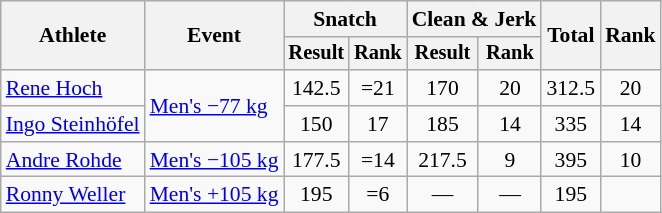<table class="wikitable" style="font-size:90%">
<tr>
<th rowspan="2">Athlete</th>
<th rowspan="2">Event</th>
<th colspan="2">Snatch</th>
<th colspan="2">Clean & Jerk</th>
<th rowspan="2">Total</th>
<th rowspan="2">Rank</th>
</tr>
<tr style="font-size:95%">
<th>Result</th>
<th>Rank</th>
<th>Result</th>
<th>Rank</th>
</tr>
<tr align=center>
<td align=left><a href='#'>Rene Hoch</a></td>
<td align=left rowspan=2><a href='#'>Men's −77 kg</a></td>
<td>142.5</td>
<td>=21</td>
<td>170</td>
<td>20</td>
<td>312.5</td>
<td>20</td>
</tr>
<tr align=center>
<td align=left><a href='#'>Ingo Steinhöfel</a></td>
<td>150</td>
<td>17</td>
<td>185</td>
<td>14</td>
<td>335</td>
<td>14</td>
</tr>
<tr align=center>
<td align=left><a href='#'>Andre Rohde</a></td>
<td align=left><a href='#'>Men's −105 kg</a></td>
<td>177.5</td>
<td>=14</td>
<td>217.5</td>
<td>9</td>
<td>395</td>
<td>10</td>
</tr>
<tr align=center>
<td align=left><a href='#'>Ronny Weller</a></td>
<td align=left><a href='#'>Men's +105 kg</a></td>
<td>195</td>
<td>=6</td>
<td>—</td>
<td>—</td>
<td>195</td>
<td></td>
</tr>
</table>
